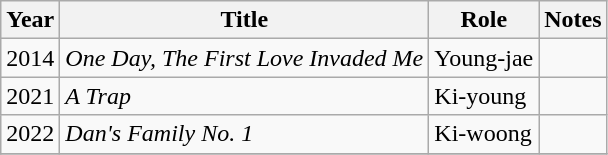<table class="wikitable sortable plainrowheaders">
<tr>
<th scope="col">Year</th>
<th scope="col">Title</th>
<th scope="col">Role</th>
<th scope="col">Notes</th>
</tr>
<tr>
<td>2014</td>
<td><em>One Day, The First Love Invaded Me</em></td>
<td>Young-jae</td>
<td></td>
</tr>
<tr>
<td>2021</td>
<td><em>A Trap</em></td>
<td>Ki-young</td>
<td></td>
</tr>
<tr>
<td>2022</td>
<td><em>Dan's Family No. 1</em></td>
<td>Ki-woong</td>
<td></td>
</tr>
<tr>
</tr>
</table>
